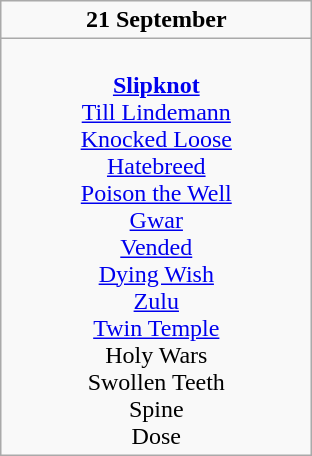<table class="wikitable">
<tr>
<td style="text-align:center;"><strong>21 September</strong></td>
</tr>
<tr>
<td style="text-align:center; vertical-align:top; width:200px;"><br><strong><a href='#'>Slipknot</a></strong><br>
<a href='#'>Till Lindemann</a><br>
<a href='#'>Knocked Loose</a><br>
<a href='#'>Hatebreed</a><br>
<a href='#'>Poison the Well</a><br>
<a href='#'>Gwar</a><br>
<a href='#'>Vended</a><br>
<a href='#'>Dying Wish</a><br>
<a href='#'>Zulu</a><br>
<a href='#'>Twin Temple</a><br>
Holy Wars<br>
Swollen Teeth<br>
Spine<br>
Dose<br></td>
</tr>
</table>
